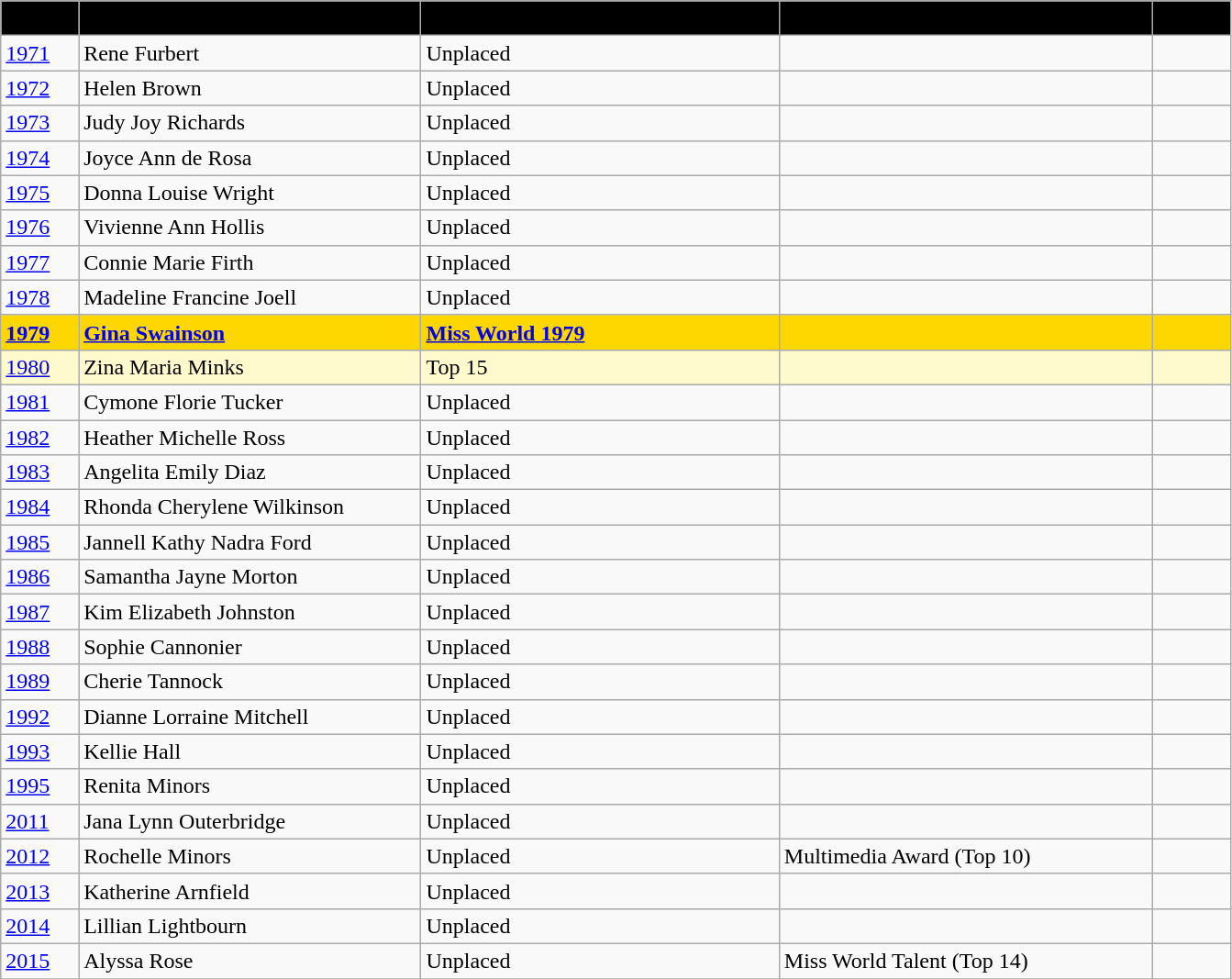<table class="sortable wikitable">
<tr>
<th style="background:black; width:05%;" scope="col"><span>Year</span></th>
<th style="background:black; width:22%;" scope="col"><span>Miss World Bermuda</span></th>
<th style="background:black; width:23%;" scope="col"><span>Placement</span></th>
<th style="background:black; width:24%;" scope="col"><span>Special award(s)</span></th>
<th style="background:black; width:05%;" scope="col"><span>Ref</span></th>
</tr>
<tr>
<td><a href='#'>1971</a></td>
<td>Rene Furbert</td>
<td>Unplaced</td>
<td></td>
<td></td>
</tr>
<tr>
<td><a href='#'>1972</a></td>
<td>Helen Brown</td>
<td>Unplaced</td>
<td></td>
<td></td>
</tr>
<tr>
<td><a href='#'>1973</a></td>
<td>Judy Joy Richards</td>
<td>Unplaced</td>
<td></td>
<td></td>
</tr>
<tr>
<td><a href='#'>1974</a></td>
<td>Joyce Ann de Rosa</td>
<td>Unplaced</td>
<td></td>
<td></td>
</tr>
<tr>
<td><a href='#'>1975</a></td>
<td>Donna Louise Wright</td>
<td>Unplaced</td>
<td></td>
<td></td>
</tr>
<tr>
<td><a href='#'>1976</a></td>
<td>Vivienne Ann Hollis</td>
<td>Unplaced</td>
<td></td>
<td></td>
</tr>
<tr>
<td><a href='#'>1977</a></td>
<td>Connie Marie Firth</td>
<td>Unplaced</td>
<td></td>
<td></td>
</tr>
<tr>
<td><a href='#'>1978</a></td>
<td>Madeline Francine Joell</td>
<td>Unplaced</td>
<td></td>
<td></td>
</tr>
<tr>
<td style="background:gold;"><a href='#'><strong>1979</strong></a></td>
<td style="background:gold;"><a href='#'><strong>Gina Swainson</strong></a></td>
<td style="background:gold;"><strong><a href='#'>Miss World 1979</a></strong></td>
<td style="background:gold;"></td>
<td style="background:gold;"><strong></strong></td>
</tr>
<tr>
<td style="background:#FFFACD;"><a href='#'>1980</a></td>
<td style="background:#FFFACD;">Zina Maria Minks</td>
<td style="background:#FFFACD;">Top 15</td>
<td style="background:#FFFACD;"></td>
<td style="background:#FFFACD;"></td>
</tr>
<tr>
<td><a href='#'>1981</a></td>
<td>Cymone Florie Tucker</td>
<td>Unplaced</td>
<td></td>
<td></td>
</tr>
<tr>
<td><a href='#'>1982</a></td>
<td>Heather Michelle Ross</td>
<td>Unplaced</td>
<td></td>
<td></td>
</tr>
<tr>
<td><a href='#'>1983</a></td>
<td>Angelita Emily Diaz</td>
<td>Unplaced</td>
<td></td>
<td></td>
</tr>
<tr>
<td><a href='#'>1984</a></td>
<td>Rhonda Cherylene Wilkinson</td>
<td>Unplaced</td>
<td></td>
<td></td>
</tr>
<tr>
<td><a href='#'>1985</a></td>
<td>Jannell Kathy Nadra Ford</td>
<td>Unplaced</td>
<td></td>
<td></td>
</tr>
<tr>
<td><a href='#'>1986</a></td>
<td>Samantha Jayne Morton</td>
<td>Unplaced</td>
<td></td>
<td></td>
</tr>
<tr>
<td><a href='#'>1987</a></td>
<td>Kim Elizabeth Johnston</td>
<td>Unplaced</td>
<td></td>
<td></td>
</tr>
<tr>
<td><a href='#'>1988</a></td>
<td>Sophie Cannonier</td>
<td>Unplaced</td>
<td></td>
<td></td>
</tr>
<tr>
<td><a href='#'>1989</a></td>
<td>Cherie Tannock</td>
<td>Unplaced</td>
<td></td>
<td></td>
</tr>
<tr>
<td><a href='#'>1992</a></td>
<td>Dianne Lorraine Mitchell</td>
<td>Unplaced</td>
<td></td>
<td></td>
</tr>
<tr>
<td><a href='#'>1993</a></td>
<td>Kellie Hall</td>
<td>Unplaced</td>
<td></td>
<td></td>
</tr>
<tr>
<td><a href='#'>1995</a></td>
<td>Renita Minors</td>
<td>Unplaced</td>
<td></td>
<td></td>
</tr>
<tr>
<td><a href='#'>2011</a></td>
<td>Jana Lynn Outerbridge</td>
<td>Unplaced</td>
<td></td>
<td></td>
</tr>
<tr>
<td><a href='#'>2012</a></td>
<td>Rochelle Minors</td>
<td>Unplaced</td>
<td>Multimedia Award (Top 10)</td>
<td></td>
</tr>
<tr>
<td><a href='#'>2013</a></td>
<td>Katherine Arnfield</td>
<td>Unplaced</td>
<td></td>
<td></td>
</tr>
<tr>
<td><a href='#'>2014</a></td>
<td>Lillian Lightbourn</td>
<td>Unplaced</td>
<td></td>
<td></td>
</tr>
<tr>
<td><a href='#'>2015</a></td>
<td>Alyssa Rose</td>
<td>Unplaced</td>
<td>Miss World Talent (Top 14)</td>
<td></td>
</tr>
<tr>
</tr>
</table>
